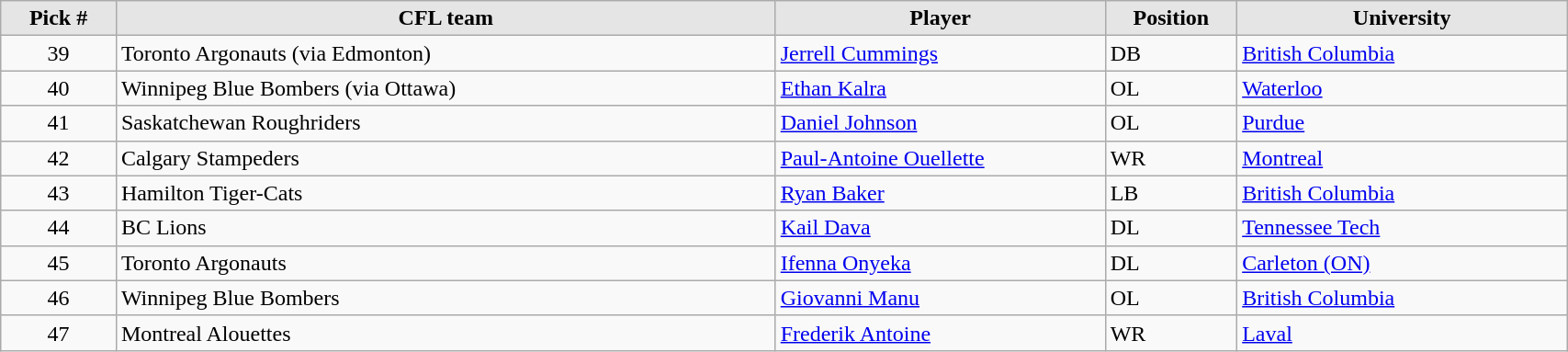<table class="wikitable" style="width: 90%">
<tr>
<th style="background:#E5E5E5;" width=7%>Pick #</th>
<th width=40% style="background:#E5E5E5;">CFL team</th>
<th width=20% style="background:#E5E5E5;">Player</th>
<th width=8% style="background:#E5E5E5;">Position</th>
<th width=20% style="background:#E5E5E5;">University</th>
</tr>
<tr>
<td align=center>39</td>
<td>Toronto Argonauts (via Edmonton)</td>
<td><a href='#'>Jerrell Cummings</a></td>
<td>DB</td>
<td><a href='#'>British Columbia</a></td>
</tr>
<tr>
<td align=center>40</td>
<td>Winnipeg Blue Bombers (via Ottawa)</td>
<td><a href='#'>Ethan Kalra</a></td>
<td>OL</td>
<td><a href='#'>Waterloo</a></td>
</tr>
<tr>
<td align=center>41</td>
<td>Saskatchewan Roughriders</td>
<td><a href='#'>Daniel Johnson</a></td>
<td>OL</td>
<td><a href='#'>Purdue</a></td>
</tr>
<tr>
<td align=center>42</td>
<td>Calgary Stampeders</td>
<td><a href='#'>Paul-Antoine Ouellette</a></td>
<td>WR</td>
<td><a href='#'>Montreal</a></td>
</tr>
<tr>
<td align=center>43</td>
<td>Hamilton Tiger-Cats</td>
<td><a href='#'>Ryan Baker</a></td>
<td>LB</td>
<td><a href='#'>British Columbia</a></td>
</tr>
<tr>
<td align=center>44</td>
<td>BC Lions</td>
<td><a href='#'>Kail Dava</a></td>
<td>DL</td>
<td><a href='#'>Tennessee Tech</a></td>
</tr>
<tr>
<td align=center>45</td>
<td>Toronto Argonauts</td>
<td><a href='#'>Ifenna Onyeka</a></td>
<td>DL</td>
<td><a href='#'>Carleton (ON)</a></td>
</tr>
<tr>
<td align=center>46</td>
<td>Winnipeg Blue Bombers</td>
<td><a href='#'>Giovanni Manu</a></td>
<td>OL</td>
<td><a href='#'>British Columbia</a></td>
</tr>
<tr>
<td align=center>47</td>
<td>Montreal Alouettes</td>
<td><a href='#'>Frederik Antoine</a></td>
<td>WR</td>
<td><a href='#'>Laval</a></td>
</tr>
</table>
